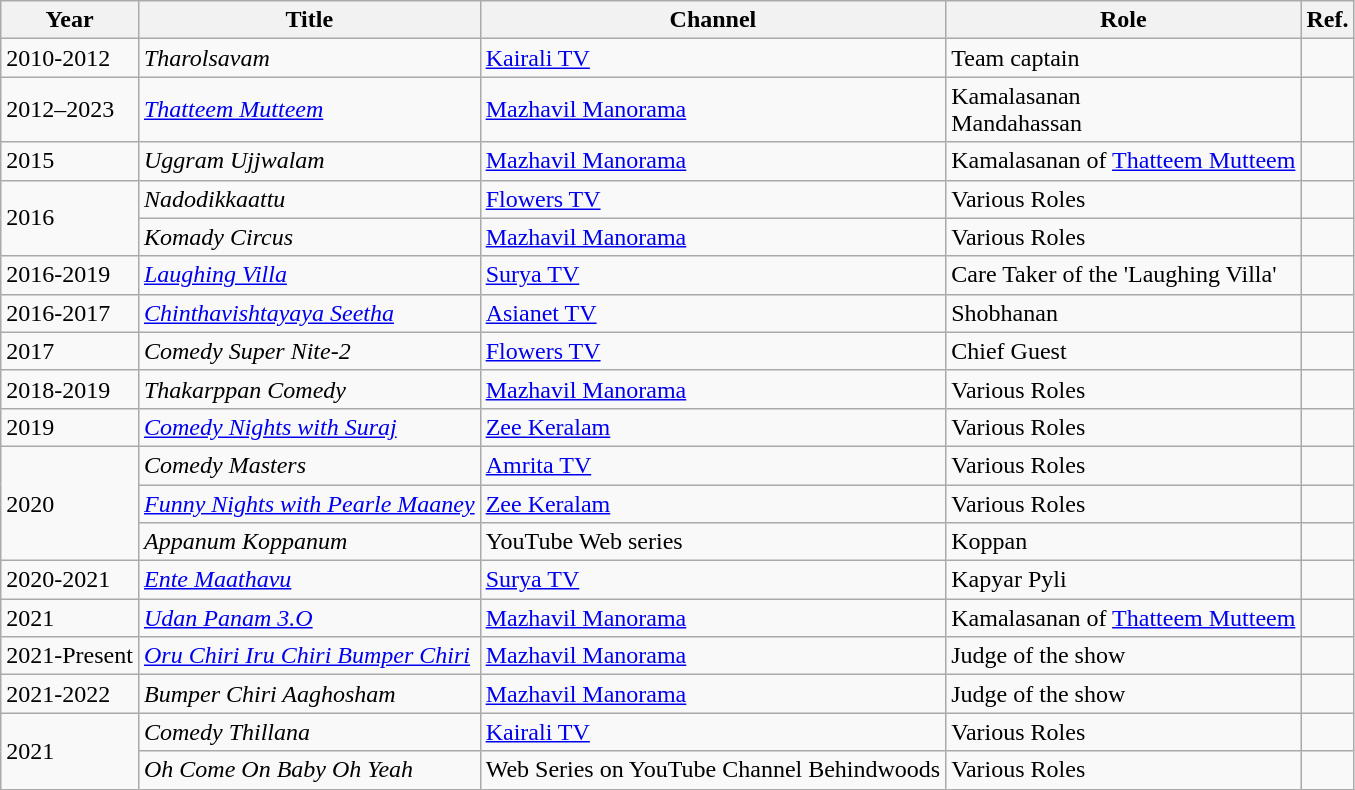<table class="wikitable sortable">
<tr>
<th>Year</th>
<th>Title</th>
<th>Channel</th>
<th>Role</th>
<th>Ref.</th>
</tr>
<tr>
<td>2010-2012</td>
<td><em>Tharolsavam</em></td>
<td><a href='#'>Kairali TV</a></td>
<td>Team captain</td>
<td></td>
</tr>
<tr>
<td>2012–2023</td>
<td><em><a href='#'>Thatteem Mutteem</a></em></td>
<td><a href='#'>Mazhavil Manorama</a></td>
<td>Kamalasanan<br>Mandahassan</td>
<td></td>
</tr>
<tr>
<td>2015</td>
<td><em>Uggram Ujjwalam</em></td>
<td><a href='#'>Mazhavil Manorama</a></td>
<td>Kamalasanan of <a href='#'>Thatteem Mutteem</a></td>
<td></td>
</tr>
<tr>
<td rowspan=2>2016</td>
<td><em>Nadodikkaattu</em></td>
<td><a href='#'>Flowers TV</a></td>
<td>Various Roles</td>
<td></td>
</tr>
<tr>
<td><em>Komady Circus</em></td>
<td><a href='#'>Mazhavil Manorama</a></td>
<td>Various Roles</td>
<td></td>
</tr>
<tr>
<td>2016-2019</td>
<td><em><a href='#'>Laughing Villa</a></em></td>
<td><a href='#'>Surya TV</a></td>
<td>Care Taker of the 'Laughing Villa'</td>
<td></td>
</tr>
<tr>
<td>2016-2017</td>
<td><em><a href='#'>Chinthavishtayaya Seetha</a></em></td>
<td><a href='#'>Asianet TV</a></td>
<td>Shobhanan</td>
<td></td>
</tr>
<tr>
<td>2017</td>
<td><em>Comedy Super Nite-2</em></td>
<td><a href='#'>Flowers TV</a></td>
<td>Chief Guest</td>
<td></td>
</tr>
<tr>
<td>2018-2019</td>
<td><em>Thakarppan Comedy</em></td>
<td><a href='#'>Mazhavil Manorama</a></td>
<td>Various Roles</td>
<td></td>
</tr>
<tr>
<td>2019</td>
<td><em><a href='#'>Comedy Nights with Suraj</a></em></td>
<td><a href='#'>Zee Keralam</a></td>
<td>Various Roles</td>
<td></td>
</tr>
<tr>
<td rowspan=3>2020</td>
<td><em>Comedy Masters</em></td>
<td><a href='#'>Amrita TV</a></td>
<td>Various Roles</td>
<td></td>
</tr>
<tr>
<td><em><a href='#'>Funny Nights with Pearle Maaney</a></em></td>
<td><a href='#'>Zee Keralam</a></td>
<td>Various Roles</td>
<td></td>
</tr>
<tr>
<td><em>Appanum Koppanum</em></td>
<td>YouTube Web series</td>
<td>Koppan</td>
<td></td>
</tr>
<tr>
<td>2020-2021</td>
<td><em><a href='#'>Ente Maathavu</a></em></td>
<td><a href='#'>Surya TV</a></td>
<td>Kapyar Pyli</td>
<td></td>
</tr>
<tr>
<td>2021</td>
<td><em><a href='#'>Udan Panam 3.O</a></em></td>
<td><a href='#'>Mazhavil Manorama</a></td>
<td>Kamalasanan of <a href='#'>Thatteem Mutteem</a></td>
<td></td>
</tr>
<tr>
<td>2021-Present</td>
<td><em><a href='#'>Oru Chiri Iru Chiri Bumper Chiri</a></em></td>
<td><a href='#'>Mazhavil Manorama</a></td>
<td>Judge of the show</td>
<td></td>
</tr>
<tr>
<td>2021-2022</td>
<td><em>Bumper Chiri Aaghosham</em></td>
<td><a href='#'>Mazhavil Manorama</a></td>
<td>Judge of the show</td>
<td></td>
</tr>
<tr>
<td Rowspan=2>2021</td>
<td><em>Comedy Thillana</em></td>
<td><a href='#'>Kairali TV</a></td>
<td>Various Roles</td>
<td></td>
</tr>
<tr>
<td><em>Oh Come On Baby Oh Yeah</em></td>
<td>Web Series on YouTube Channel Behindwoods</td>
<td>Various Roles</td>
<td></td>
</tr>
</table>
